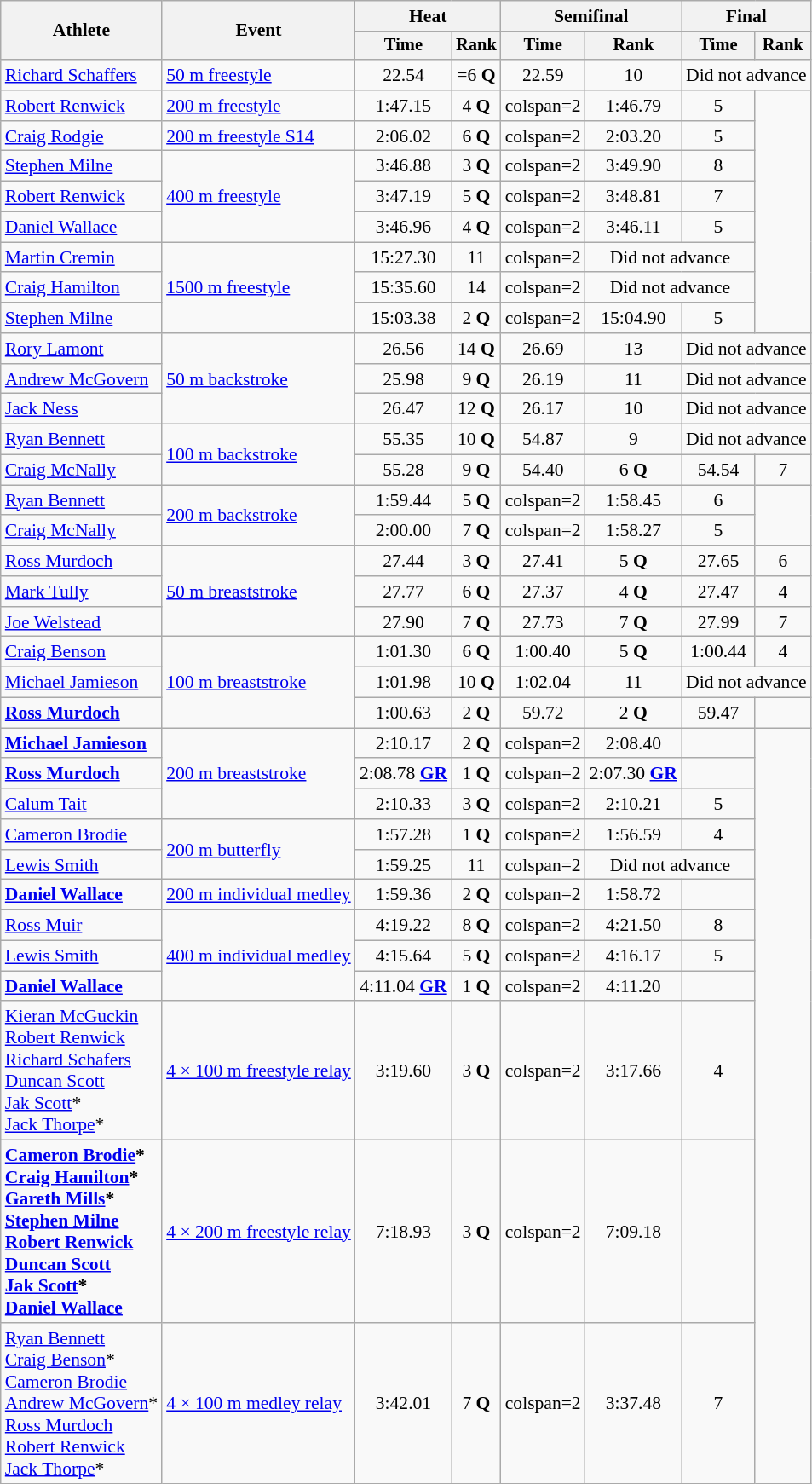<table class=wikitable style=font-size:90%>
<tr>
<th rowspan=2>Athlete</th>
<th rowspan=2>Event</th>
<th colspan=2>Heat</th>
<th colspan=2>Semifinal</th>
<th colspan=2>Final</th>
</tr>
<tr style=font-size:95%>
<th>Time</th>
<th>Rank</th>
<th>Time</th>
<th>Rank</th>
<th>Time</th>
<th>Rank</th>
</tr>
<tr align=center>
<td align=left><a href='#'>Richard Schaffers</a></td>
<td align=left><a href='#'>50 m freestyle</a></td>
<td>22.54</td>
<td>=6 <strong>Q</strong></td>
<td>22.59</td>
<td>10</td>
<td colspan=2>Did not advance</td>
</tr>
<tr align=center>
<td align=left><a href='#'>Robert Renwick</a></td>
<td align=left><a href='#'>200 m freestyle</a></td>
<td>1:47.15</td>
<td>4 <strong>Q</strong></td>
<td>colspan=2 </td>
<td>1:46.79</td>
<td>5</td>
</tr>
<tr align=center>
<td align=left><a href='#'>Craig Rodgie</a></td>
<td align=left><a href='#'>200 m freestyle S14</a></td>
<td>2:06.02</td>
<td>6 <strong>Q</strong></td>
<td>colspan=2 </td>
<td>2:03.20</td>
<td>5</td>
</tr>
<tr align=center>
<td align=left><a href='#'>Stephen Milne</a></td>
<td align=left rowspan=3><a href='#'>400 m freestyle</a></td>
<td>3:46.88</td>
<td>3 <strong>Q</strong></td>
<td>colspan=2 </td>
<td>3:49.90</td>
<td>8</td>
</tr>
<tr align=center>
<td align=left><a href='#'>Robert Renwick</a></td>
<td>3:47.19</td>
<td>5 <strong>Q</strong></td>
<td>colspan=2 </td>
<td>3:48.81</td>
<td>7</td>
</tr>
<tr align=center>
<td align=left><a href='#'>Daniel Wallace</a></td>
<td>3:46.96</td>
<td>4 <strong>Q</strong></td>
<td>colspan=2 </td>
<td>3:46.11</td>
<td>5</td>
</tr>
<tr align=center>
<td align=left><a href='#'>Martin Cremin</a></td>
<td align=left rowspan=3><a href='#'>1500 m freestyle</a></td>
<td>15:27.30</td>
<td>11</td>
<td>colspan=2 </td>
<td colspan=2>Did not advance</td>
</tr>
<tr align=center>
<td align=left><a href='#'>Craig Hamilton</a></td>
<td>15:35.60</td>
<td>14</td>
<td>colspan=2 </td>
<td colspan=2>Did not advance</td>
</tr>
<tr align=center>
<td align=left><a href='#'>Stephen Milne</a></td>
<td>15:03.38</td>
<td>2 <strong>Q</strong></td>
<td>colspan=2 </td>
<td>15:04.90</td>
<td>5</td>
</tr>
<tr align=center>
<td align=left><a href='#'>Rory Lamont</a></td>
<td align=left rowspan=3><a href='#'>50 m backstroke</a></td>
<td>26.56</td>
<td>14 <strong>Q</strong></td>
<td>26.69</td>
<td>13</td>
<td colspan=2>Did not advance</td>
</tr>
<tr align=center>
<td align=left><a href='#'>Andrew McGovern</a></td>
<td>25.98</td>
<td>9 <strong>Q</strong></td>
<td>26.19</td>
<td>11</td>
<td colspan=2>Did not advance</td>
</tr>
<tr align=center>
<td align=left><a href='#'>Jack Ness</a></td>
<td>26.47</td>
<td>12 <strong>Q</strong></td>
<td>26.17</td>
<td>10</td>
<td colspan=2>Did not advance</td>
</tr>
<tr align=center>
<td align=left><a href='#'>Ryan Bennett</a></td>
<td align=left rowspan=2><a href='#'>100 m backstroke</a></td>
<td>55.35</td>
<td>10 <strong>Q</strong></td>
<td>54.87</td>
<td>9</td>
<td colspan=2>Did not advance</td>
</tr>
<tr align=center>
<td align=left><a href='#'>Craig McNally</a></td>
<td>55.28</td>
<td>9 <strong>Q</strong></td>
<td>54.40</td>
<td>6 <strong>Q</strong></td>
<td>54.54</td>
<td>7</td>
</tr>
<tr align=center>
<td align=left><a href='#'>Ryan Bennett</a></td>
<td align=left rowspan=2><a href='#'>200 m backstroke</a></td>
<td>1:59.44</td>
<td>5 <strong>Q</strong></td>
<td>colspan=2 </td>
<td>1:58.45</td>
<td>6</td>
</tr>
<tr align=center>
<td align=left><a href='#'>Craig McNally</a></td>
<td>2:00.00</td>
<td>7 <strong>Q</strong></td>
<td>colspan=2 </td>
<td>1:58.27</td>
<td>5</td>
</tr>
<tr align=center>
<td align=left><a href='#'>Ross Murdoch</a></td>
<td align=left rowspan=3><a href='#'>50 m breaststroke</a></td>
<td>27.44</td>
<td>3 <strong>Q</strong></td>
<td>27.41</td>
<td>5 <strong>Q</strong></td>
<td>27.65</td>
<td>6</td>
</tr>
<tr align=center>
<td align=left><a href='#'>Mark Tully</a></td>
<td>27.77</td>
<td>6 <strong>Q</strong></td>
<td>27.37</td>
<td>4 <strong>Q</strong></td>
<td>27.47</td>
<td>4</td>
</tr>
<tr align=center>
<td align=left><a href='#'>Joe Welstead</a></td>
<td>27.90</td>
<td>7 <strong>Q</strong></td>
<td>27.73</td>
<td>7 <strong>Q</strong></td>
<td>27.99</td>
<td>7</td>
</tr>
<tr align=center>
<td align=left><a href='#'>Craig Benson</a></td>
<td align=left rowspan=3><a href='#'>100 m breaststroke</a></td>
<td>1:01.30</td>
<td>6 <strong>Q</strong></td>
<td>1:00.40</td>
<td>5 <strong>Q</strong></td>
<td>1:00.44</td>
<td>4</td>
</tr>
<tr align=center>
<td align=left><a href='#'>Michael Jamieson</a></td>
<td>1:01.98</td>
<td>10 <strong>Q</strong></td>
<td>1:02.04</td>
<td>11</td>
<td colspan=2>Did not advance</td>
</tr>
<tr align=center>
<td align=left><strong><a href='#'>Ross Murdoch</a></strong></td>
<td>1:00.63</td>
<td>2 <strong>Q</strong></td>
<td>59.72</td>
<td>2 <strong>Q</strong></td>
<td>59.47</td>
<td></td>
</tr>
<tr align=center>
<td align=left><strong><a href='#'>Michael Jamieson</a></strong></td>
<td align=left rowspan=3><a href='#'>200 m breaststroke</a></td>
<td>2:10.17</td>
<td>2 <strong>Q</strong></td>
<td>colspan=2 </td>
<td>2:08.40</td>
<td></td>
</tr>
<tr align=center>
<td align=left><strong><a href='#'>Ross Murdoch</a></strong></td>
<td>2:08.78 <strong><a href='#'>GR</a></strong></td>
<td>1 <strong>Q</strong></td>
<td>colspan=2 </td>
<td>2:07.30 <strong><a href='#'>GR</a></strong></td>
<td></td>
</tr>
<tr align=center>
<td align=left><a href='#'>Calum Tait</a></td>
<td>2:10.33</td>
<td>3 <strong>Q</strong></td>
<td>colspan=2 </td>
<td>2:10.21</td>
<td>5</td>
</tr>
<tr align=center>
<td align=left><a href='#'>Cameron Brodie</a></td>
<td align=left rowspan=2><a href='#'>200 m butterfly</a></td>
<td>1:57.28</td>
<td>1 <strong>Q</strong></td>
<td>colspan=2 </td>
<td>1:56.59</td>
<td>4</td>
</tr>
<tr align=center>
<td align=left><a href='#'>Lewis Smith</a></td>
<td>1:59.25</td>
<td>11</td>
<td>colspan=2 </td>
<td colspan=2>Did not advance</td>
</tr>
<tr align=center>
<td align=left><strong><a href='#'>Daniel Wallace</a></strong></td>
<td align=left><a href='#'>200 m individual medley</a></td>
<td>1:59.36</td>
<td>2 <strong>Q</strong></td>
<td>colspan=2 </td>
<td>1:58.72</td>
<td></td>
</tr>
<tr align=center>
<td align=left><a href='#'>Ross Muir</a></td>
<td align=left rowspan=3><a href='#'>400 m individual medley</a></td>
<td>4:19.22</td>
<td>8 <strong>Q</strong></td>
<td>colspan=2 </td>
<td>4:21.50</td>
<td>8</td>
</tr>
<tr align=center>
<td align=left><a href='#'>Lewis Smith</a></td>
<td>4:15.64</td>
<td>5 <strong>Q</strong></td>
<td>colspan=2 </td>
<td>4:16.17</td>
<td>5</td>
</tr>
<tr align=center>
<td align=left><strong><a href='#'>Daniel Wallace</a></strong></td>
<td>4:11.04 <strong><a href='#'>GR</a></strong></td>
<td>1 <strong>Q</strong></td>
<td>colspan=2 </td>
<td>4:11.20</td>
<td></td>
</tr>
<tr align=center>
<td align=left><a href='#'>Kieran McGuckin</a><br><a href='#'>Robert Renwick</a><br><a href='#'>Richard Schafers</a><br><a href='#'>Duncan Scott</a><br><a href='#'>Jak Scott</a>*<br><a href='#'>Jack Thorpe</a>*</td>
<td align=left><a href='#'>4 × 100 m freestyle relay</a></td>
<td>3:19.60</td>
<td>3 <strong>Q</strong></td>
<td>colspan=2 </td>
<td>3:17.66</td>
<td>4</td>
</tr>
<tr align=center>
<td align=left><strong><a href='#'>Cameron Brodie</a>*<br><a href='#'>Craig Hamilton</a>*<br><a href='#'>Gareth Mills</a>*<br><a href='#'>Stephen Milne</a><br><a href='#'>Robert Renwick</a><br><a href='#'>Duncan Scott</a><br><a href='#'>Jak Scott</a>*<br><a href='#'>Daniel Wallace</a></strong></td>
<td align=left><a href='#'>4 × 200 m freestyle relay</a></td>
<td>7:18.93</td>
<td>3 <strong>Q</strong></td>
<td>colspan=2 </td>
<td>7:09.18</td>
<td></td>
</tr>
<tr align=center>
<td align=left><a href='#'>Ryan Bennett</a><br><a href='#'>Craig Benson</a>*<br><a href='#'>Cameron Brodie</a><br><a href='#'>Andrew McGovern</a>*<br><a href='#'>Ross Murdoch</a><br><a href='#'>Robert Renwick</a><br><a href='#'>Jack Thorpe</a>*</td>
<td align=left><a href='#'>4 × 100 m medley relay</a></td>
<td>3:42.01</td>
<td>7 <strong>Q</strong></td>
<td>colspan=2 </td>
<td>3:37.48</td>
<td>7</td>
</tr>
</table>
